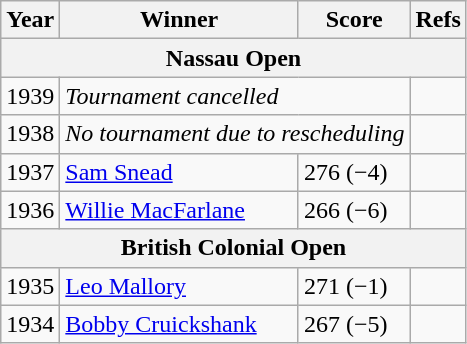<table class=wikitable>
<tr>
<th>Year</th>
<th>Winner</th>
<th>Score</th>
<th>Refs</th>
</tr>
<tr>
<th colspan=4>Nassau Open</th>
</tr>
<tr>
<td>1939</td>
<td colspan=2><em>Tournament cancelled</em></td>
<td></td>
</tr>
<tr>
<td>1938</td>
<td colspan=2><em>No tournament due to rescheduling</em></td>
<td></td>
</tr>
<tr>
<td>1937</td>
<td> <a href='#'>Sam Snead</a></td>
<td>276 (−4)</td>
<td></td>
</tr>
<tr>
<td>1936</td>
<td> <a href='#'>Willie MacFarlane</a></td>
<td>266 (−6)</td>
<td></td>
</tr>
<tr>
<th colspan=4>British Colonial Open</th>
</tr>
<tr>
<td>1935</td>
<td> <a href='#'>Leo Mallory</a></td>
<td>271 (−1)</td>
<td></td>
</tr>
<tr>
<td>1934</td>
<td> <a href='#'>Bobby Cruickshank</a></td>
<td>267 (−5)</td>
<td></td>
</tr>
</table>
